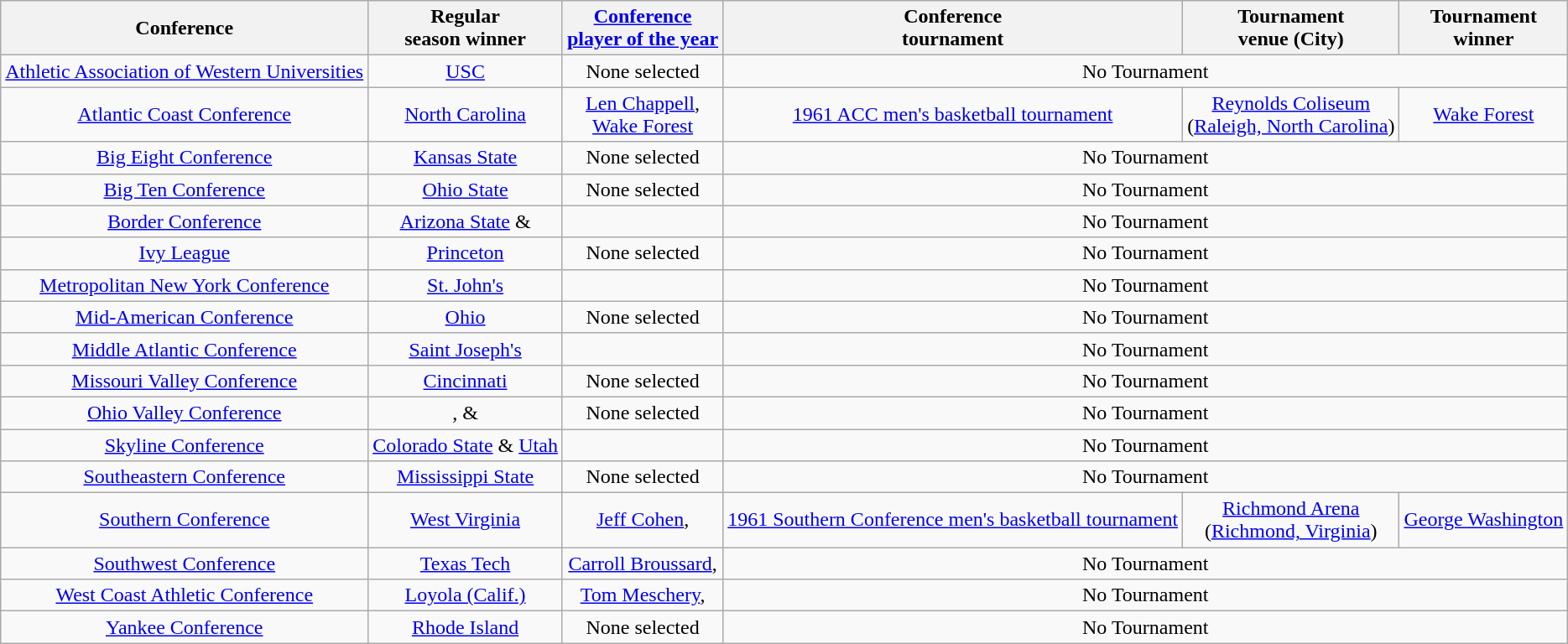<table class="wikitable" style="text-align:center;">
<tr>
<th>Conference</th>
<th>Regular <br> season winner</th>
<th><a href='#'>Conference <br> player of the year</a></th>
<th>Conference <br> tournament</th>
<th>Tournament <br> venue (City)</th>
<th>Tournament <br> winner</th>
</tr>
<tr>
<td><a href='#'>Athletic Association of Western Universities</a></td>
<td><a href='#'>USC</a></td>
<td>None selected</td>
<td colspan=3>No Tournament</td>
</tr>
<tr>
<td><a href='#'>Atlantic Coast Conference</a></td>
<td><a href='#'>North Carolina</a></td>
<td><a href='#'>Len Chappell</a>,<br><a href='#'>Wake Forest</a></td>
<td><a href='#'>1961 ACC men's basketball tournament</a></td>
<td><a href='#'>Reynolds Coliseum</a><br>(<a href='#'>Raleigh, North Carolina</a>)</td>
<td><a href='#'>Wake Forest</a></td>
</tr>
<tr>
<td><a href='#'>Big Eight Conference</a></td>
<td><a href='#'>Kansas State</a></td>
<td>None selected</td>
<td colspan=3>No Tournament</td>
</tr>
<tr>
<td><a href='#'>Big Ten Conference</a></td>
<td><a href='#'>Ohio State</a></td>
<td>None selected</td>
<td colspan=3>No Tournament</td>
</tr>
<tr>
<td><a href='#'>Border Conference</a></td>
<td><a href='#'>Arizona State</a> & </td>
<td></td>
<td colspan=3>No Tournament</td>
</tr>
<tr>
<td><a href='#'>Ivy League</a></td>
<td><a href='#'>Princeton</a></td>
<td>None selected</td>
<td colspan=3>No Tournament</td>
</tr>
<tr>
<td><a href='#'>Metropolitan New York Conference</a></td>
<td><a href='#'>St. John's</a></td>
<td></td>
<td colspan=3>No Tournament</td>
</tr>
<tr>
<td><a href='#'>Mid-American Conference</a></td>
<td><a href='#'>Ohio</a></td>
<td>None selected</td>
<td colspan=3>No Tournament</td>
</tr>
<tr>
<td><a href='#'>Middle Atlantic Conference</a></td>
<td><a href='#'>Saint Joseph's</a></td>
<td></td>
<td colspan=3>No Tournament</td>
</tr>
<tr>
<td><a href='#'>Missouri Valley Conference</a></td>
<td><a href='#'>Cincinnati</a></td>
<td>None selected</td>
<td colspan=3>No Tournament</td>
</tr>
<tr>
<td><a href='#'>Ohio Valley Conference</a></td>
<td>,  & </td>
<td>None selected</td>
<td colspan=3>No Tournament</td>
</tr>
<tr>
<td><a href='#'>Skyline Conference</a></td>
<td><a href='#'>Colorado State</a> & <a href='#'>Utah</a></td>
<td></td>
<td colspan=3>No Tournament</td>
</tr>
<tr>
<td><a href='#'>Southeastern Conference</a></td>
<td><a href='#'>Mississippi State</a></td>
<td>None selected</td>
<td colspan=3>No Tournament</td>
</tr>
<tr>
<td><a href='#'>Southern Conference</a></td>
<td><a href='#'>West Virginia</a></td>
<td><a href='#'>Jeff Cohen</a>, </td>
<td><a href='#'>1961 Southern Conference men's basketball tournament</a></td>
<td><a href='#'>Richmond Arena</a><br>(<a href='#'>Richmond, Virginia</a>)</td>
<td><a href='#'>George Washington</a></td>
</tr>
<tr>
<td><a href='#'>Southwest Conference</a></td>
<td><a href='#'>Texas Tech</a></td>
<td><a href='#'>Carroll Broussard</a>, </td>
<td colspan=3>No Tournament</td>
</tr>
<tr>
<td><a href='#'>West Coast Athletic Conference</a></td>
<td><a href='#'>Loyola (Calif.)</a></td>
<td><a href='#'>Tom Meschery</a>, </td>
<td colspan=3>No Tournament</td>
</tr>
<tr>
<td><a href='#'>Yankee Conference</a></td>
<td><a href='#'>Rhode Island</a></td>
<td>None selected</td>
<td colspan=3>No Tournament</td>
</tr>
</table>
